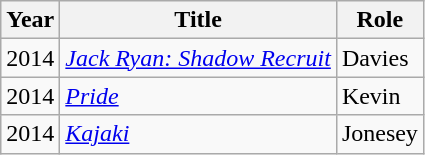<table class="wikitable sortable">
<tr>
<th>Year</th>
<th>Title</th>
<th>Role</th>
</tr>
<tr>
<td>2014</td>
<td><em><a href='#'>Jack Ryan: Shadow Recruit</a></em></td>
<td>Davies</td>
</tr>
<tr>
<td>2014</td>
<td><em><a href='#'>Pride</a></em></td>
<td>Kevin</td>
</tr>
<tr>
<td>2014</td>
<td><em><a href='#'>Kajaki</a></em></td>
<td>Jonesey</td>
</tr>
</table>
